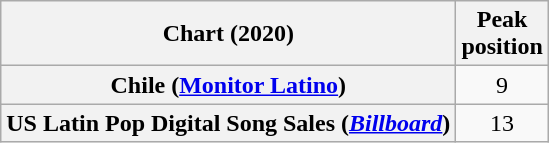<table class="wikitable plainrowheaders" style="text-align:center">
<tr>
<th scope="col">Chart (2020)</th>
<th scope="col">Peak<br>position</th>
</tr>
<tr>
<th scope="row">Chile (<a href='#'>Monitor Latino</a>)</th>
<td>9</td>
</tr>
<tr>
<th scope="row">US Latin Pop Digital Song Sales (<em><a href='#'>Billboard</a></em>)</th>
<td>13</td>
</tr>
</table>
